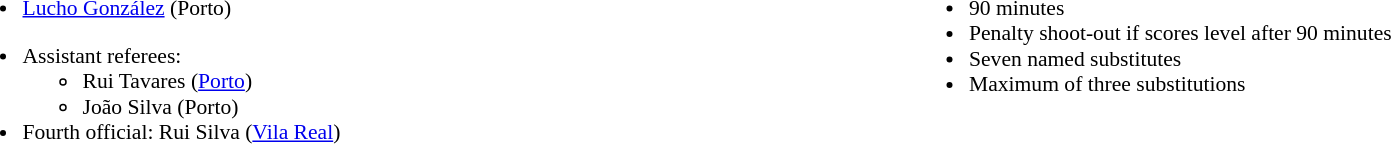<table style="width:100%; font-size:90%">
<tr>
<td style="width:50%; vertical-align:top"><br><ul><li> <a href='#'>Lucho González</a> (Porto)</li></ul><ul><li>Assistant referees:<ul><li>Rui Tavares (<a href='#'>Porto</a>)</li><li>João Silva (Porto)</li></ul></li><li>Fourth official: Rui Silva (<a href='#'>Vila Real</a>)</li></ul></td>
<td style="width:50%; vertical-align:top"><br><ul><li>90 minutes</li><li>Penalty shoot-out if scores level after 90 minutes</li><li>Seven named substitutes</li><li>Maximum of three substitutions</li></ul></td>
</tr>
</table>
